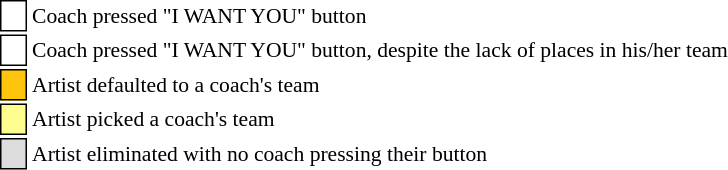<table class="toccolours" style="font-size: 90%; white-space: nowrap;">
<tr>
<td style="background-color:white; border: 1px solid black;"> <strong></strong> </td>
<td>Coach pressed "I WANT YOU" button</td>
</tr>
<tr>
<td style="background-color:white; border: 1px solid black;"> <strong></strong> </td>
<td style="padding-right: 8px">Coach pressed "I WANT YOU" button, despite the lack of places in his/her team</td>
</tr>
<tr>
<td style="background-color:#FFC40C; border: 1px solid black">    </td>
<td>Artist defaulted to a coach's team</td>
</tr>
<tr>
<td style="background-color:#fdfc8f; border: 1px solid black;">    </td>
<td style="padding-right: 8px">Artist picked a coach's team</td>
</tr>
<tr>
<td style="background-color:#DCDCDC; border: 1px solid black">    </td>
<td>Artist eliminated with no coach pressing their button</td>
</tr>
<tr>
</tr>
</table>
